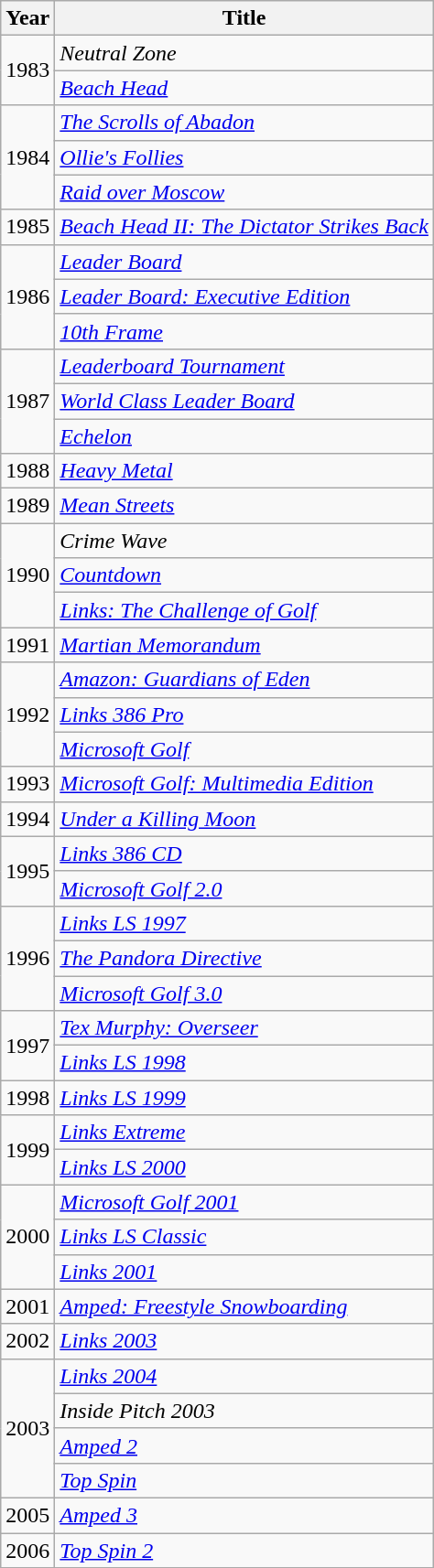<table class="wikitable sortable">
<tr>
<th>Year</th>
<th>Title</th>
</tr>
<tr>
<td rowspan="2">1983</td>
<td><em>Neutral Zone</em></td>
</tr>
<tr>
<td><em><a href='#'>Beach Head</a></em></td>
</tr>
<tr>
<td rowspan="3">1984</td>
<td><em><a href='#'>The Scrolls of Abadon</a></em></td>
</tr>
<tr>
<td><em><a href='#'>Ollie's Follies</a></em></td>
</tr>
<tr>
<td><em><a href='#'>Raid over Moscow</a></em></td>
</tr>
<tr>
<td>1985</td>
<td><em><a href='#'>Beach Head II: The Dictator Strikes Back</a></em></td>
</tr>
<tr>
<td rowspan="3">1986</td>
<td><em><a href='#'>Leader Board</a></em></td>
</tr>
<tr>
<td><em><a href='#'>Leader Board: Executive Edition</a></em></td>
</tr>
<tr>
<td><em><a href='#'>10th Frame</a></em></td>
</tr>
<tr>
<td rowspan="3">1987</td>
<td><em><a href='#'>Leaderboard Tournament</a></em></td>
</tr>
<tr>
<td><em><a href='#'>World Class Leader Board</a></em></td>
</tr>
<tr>
<td><em><a href='#'>Echelon</a></em></td>
</tr>
<tr>
<td>1988</td>
<td><em><a href='#'>Heavy Metal</a></em></td>
</tr>
<tr>
<td>1989</td>
<td><em><a href='#'>Mean Streets</a></em></td>
</tr>
<tr>
<td rowspan="3">1990</td>
<td><em>Crime Wave</em></td>
</tr>
<tr>
<td><em><a href='#'>Countdown</a></em></td>
</tr>
<tr>
<td><em><a href='#'>Links: The Challenge of Golf</a></em></td>
</tr>
<tr>
<td>1991</td>
<td><em><a href='#'>Martian Memorandum</a></em></td>
</tr>
<tr>
<td rowspan="3">1992</td>
<td><em><a href='#'>Amazon: Guardians of Eden</a></em></td>
</tr>
<tr>
<td><em><a href='#'>Links 386 Pro</a></em></td>
</tr>
<tr>
<td><em><a href='#'>Microsoft Golf</a></em></td>
</tr>
<tr>
<td>1993</td>
<td><em><a href='#'>Microsoft Golf: Multimedia Edition</a></em></td>
</tr>
<tr>
<td>1994</td>
<td><em><a href='#'>Under a Killing Moon</a></em></td>
</tr>
<tr>
<td rowspan="2">1995</td>
<td><em><a href='#'>Links 386 CD</a></em></td>
</tr>
<tr>
<td><em><a href='#'>Microsoft Golf 2.0</a></em></td>
</tr>
<tr>
<td rowspan="3">1996</td>
<td><em><a href='#'>Links LS 1997</a></em></td>
</tr>
<tr>
<td><em><a href='#'>The Pandora Directive</a></em></td>
</tr>
<tr>
<td><em><a href='#'>Microsoft Golf 3.0</a></em></td>
</tr>
<tr>
<td rowspan="2">1997</td>
<td><em><a href='#'>Tex Murphy: Overseer</a></em></td>
</tr>
<tr>
<td><em><a href='#'>Links LS 1998</a></em></td>
</tr>
<tr>
<td>1998</td>
<td><em><a href='#'>Links LS 1999</a></em></td>
</tr>
<tr>
<td rowspan="2">1999</td>
<td><em><a href='#'>Links Extreme</a></em></td>
</tr>
<tr>
<td><em><a href='#'>Links LS 2000</a></em></td>
</tr>
<tr>
<td rowspan="3">2000</td>
<td><em><a href='#'>Microsoft Golf 2001</a></em></td>
</tr>
<tr>
<td><em><a href='#'>Links LS Classic</a></em></td>
</tr>
<tr>
<td><em><a href='#'>Links 2001</a></em></td>
</tr>
<tr>
<td rowspan="1">2001</td>
<td><em><a href='#'>Amped: Freestyle Snowboarding</a></em></td>
</tr>
<tr>
<td rowspan="1">2002</td>
<td><em><a href='#'>Links 2003</a></em></td>
</tr>
<tr>
<td rowspan="4">2003</td>
<td><em><a href='#'>Links 2004</a></em></td>
</tr>
<tr>
<td><em>Inside Pitch 2003</em></td>
</tr>
<tr>
<td><em><a href='#'>Amped 2</a></em></td>
</tr>
<tr>
<td><em><a href='#'>Top Spin</a></em></td>
</tr>
<tr>
<td>2005</td>
<td><em><a href='#'>Amped 3</a></em></td>
</tr>
<tr>
<td>2006</td>
<td><em><a href='#'>Top Spin 2</a></em></td>
</tr>
</table>
